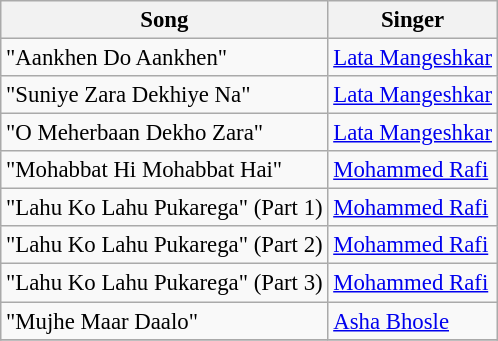<table class="wikitable" style="font-size:95%;">
<tr>
<th>Song</th>
<th>Singer</th>
</tr>
<tr>
<td>"Aankhen Do Aankhen"</td>
<td><a href='#'>Lata Mangeshkar</a></td>
</tr>
<tr>
<td>"Suniye Zara Dekhiye Na"</td>
<td><a href='#'>Lata Mangeshkar</a></td>
</tr>
<tr>
<td>"O Meherbaan Dekho Zara"</td>
<td><a href='#'>Lata Mangeshkar</a></td>
</tr>
<tr>
<td>"Mohabbat Hi Mohabbat Hai"</td>
<td><a href='#'>Mohammed Rafi</a></td>
</tr>
<tr>
<td>"Lahu Ko Lahu Pukarega" (Part 1)</td>
<td><a href='#'>Mohammed Rafi</a></td>
</tr>
<tr>
<td>"Lahu Ko Lahu Pukarega" (Part 2)</td>
<td><a href='#'>Mohammed Rafi</a></td>
</tr>
<tr>
<td>"Lahu Ko Lahu Pukarega" (Part 3)</td>
<td><a href='#'>Mohammed Rafi</a></td>
</tr>
<tr>
<td>"Mujhe Maar Daalo"</td>
<td><a href='#'>Asha Bhosle</a></td>
</tr>
<tr>
</tr>
</table>
